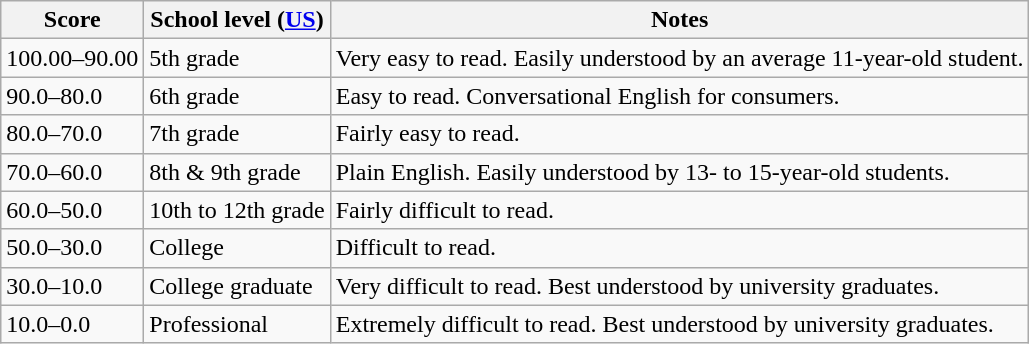<table class="wikitable">
<tr>
<th>Score</th>
<th>School level (<a href='#'>US</a>)</th>
<th>Notes</th>
</tr>
<tr>
<td>100.00–90.00</td>
<td>5th grade</td>
<td>Very easy to read. Easily understood by an average 11-year-old student.</td>
</tr>
<tr>
<td>90.0–80.0</td>
<td>6th grade</td>
<td>Easy to read. Conversational English for consumers.</td>
</tr>
<tr>
<td>80.0–70.0</td>
<td>7th grade</td>
<td>Fairly easy to read.</td>
</tr>
<tr>
<td>70.0–60.0</td>
<td>8th & 9th grade</td>
<td>Plain English. Easily understood by 13- to 15-year-old students.</td>
</tr>
<tr>
<td>60.0–50.0</td>
<td>10th to 12th grade</td>
<td>Fairly difficult to read.</td>
</tr>
<tr>
<td>50.0–30.0</td>
<td>College</td>
<td>Difficult to read.</td>
</tr>
<tr>
<td>30.0–10.0</td>
<td>College graduate</td>
<td>Very difficult to read. Best understood by university graduates.</td>
</tr>
<tr>
<td>10.0–0.0</td>
<td>Professional</td>
<td>Extremely difficult to read. Best understood by university graduates.</td>
</tr>
</table>
